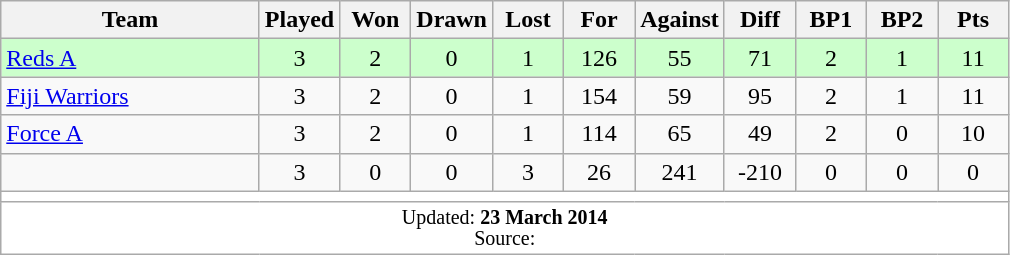<table class="wikitable">
<tr>
<th width=165>Team</th>
<th width=40>Played</th>
<th width=40>Won</th>
<th width=40>Drawn</th>
<th width=40>Lost</th>
<th width=40>For</th>
<th width=40>Against</th>
<th width=40>Diff</th>
<th width=40>BP1</th>
<th width=40>BP2</th>
<th width=40>Pts</th>
</tr>
<tr style="background:#cfc; text-align:center;">
<td align=left><a href='#'>Reds A</a></td>
<td>3</td>
<td>2</td>
<td>0</td>
<td>1</td>
<td>126</td>
<td>55</td>
<td>71</td>
<td>2</td>
<td>1</td>
<td>11</td>
</tr>
<tr style="text-align:center;">
<td align=left><a href='#'>Fiji Warriors</a></td>
<td>3</td>
<td>2</td>
<td>0</td>
<td>1</td>
<td>154</td>
<td>59</td>
<td>95</td>
<td>2</td>
<td>1</td>
<td>11</td>
</tr>
<tr style="text-align:center;">
<td align=left><a href='#'>Force A</a></td>
<td>3</td>
<td>2</td>
<td>0</td>
<td>1</td>
<td>114</td>
<td>65</td>
<td>49</td>
<td>2</td>
<td>0</td>
<td>10</td>
</tr>
<tr style="text-align:center;">
<td align=left></td>
<td>3</td>
<td>0</td>
<td>0</td>
<td>3</td>
<td>26</td>
<td>241</td>
<td>-210</td>
<td>0</td>
<td>0</td>
<td>0</td>
</tr>
<tr bgcolor="#ffffff" align=center style="border:0px">
<td colspan="15"></td>
</tr>
<tr bgcolor="#ffffff" align=center style="border:0px">
<td colspan="15" style=line-height:80%><small>Updated: <strong>23 March 2014</strong><br>Source: </small><br></td>
</tr>
</table>
